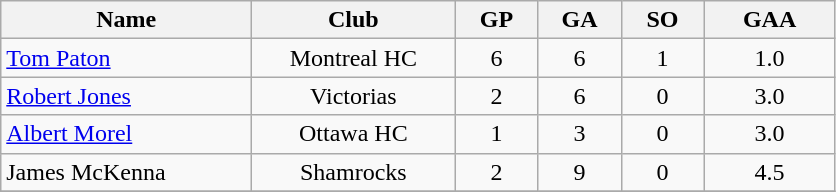<table class="wikitable" style="text-align:center;">
<tr>
<th style="width:10em">Name</th>
<th style="width:8em">Club</th>
<th style="width:3em">GP</th>
<th style="width:3em">GA</th>
<th style="width:3em">SO</th>
<th style="width:5em">GAA</th>
</tr>
<tr>
<td align="left"><a href='#'>Tom Paton</a></td>
<td>Montreal HC</td>
<td>6</td>
<td>6</td>
<td>1</td>
<td>1.0</td>
</tr>
<tr>
<td align="left"><a href='#'>Robert Jones</a></td>
<td>Victorias</td>
<td>2</td>
<td>6</td>
<td>0</td>
<td>3.0</td>
</tr>
<tr>
<td align="left"><a href='#'>Albert Morel</a></td>
<td>Ottawa HC</td>
<td>1</td>
<td>3</td>
<td>0</td>
<td>3.0</td>
</tr>
<tr>
<td align="left">James McKenna</td>
<td>Shamrocks</td>
<td>2</td>
<td>9</td>
<td>0</td>
<td>4.5</td>
</tr>
<tr>
</tr>
</table>
